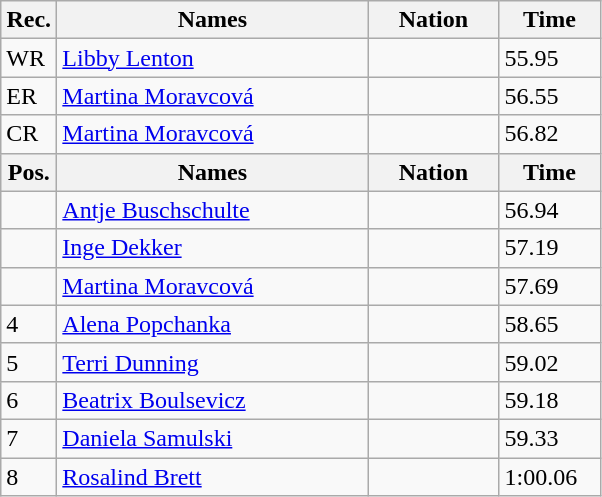<table class=wikitable>
<tr>
<th width="30">Rec.</th>
<th width="200">Names</th>
<th width="80">Nation</th>
<th width="60">Time</th>
</tr>
<tr>
<td>WR</td>
<td><a href='#'>Libby Lenton</a></td>
<td></td>
<td>55.95</td>
</tr>
<tr>
<td>ER</td>
<td><a href='#'>Martina Moravcová</a></td>
<td></td>
<td>56.55</td>
</tr>
<tr>
<td>CR</td>
<td><a href='#'>Martina Moravcová</a></td>
<td></td>
<td>56.82</td>
</tr>
<tr>
<th>Pos.</th>
<th>Names</th>
<th>Nation</th>
<th>Time</th>
</tr>
<tr>
<td></td>
<td><a href='#'>Antje Buschschulte</a></td>
<td></td>
<td>56.94</td>
</tr>
<tr>
<td></td>
<td><a href='#'>Inge Dekker</a></td>
<td></td>
<td>57.19</td>
</tr>
<tr>
<td></td>
<td><a href='#'>Martina Moravcová</a></td>
<td></td>
<td>57.69</td>
</tr>
<tr>
<td>4</td>
<td><a href='#'>Alena Popchanka</a></td>
<td></td>
<td>58.65</td>
</tr>
<tr>
<td>5</td>
<td><a href='#'>Terri Dunning</a></td>
<td></td>
<td>59.02</td>
</tr>
<tr>
<td>6</td>
<td><a href='#'>Beatrix Boulsevicz</a></td>
<td></td>
<td>59.18</td>
</tr>
<tr>
<td>7</td>
<td><a href='#'>Daniela Samulski</a></td>
<td></td>
<td>59.33</td>
</tr>
<tr>
<td>8</td>
<td><a href='#'>Rosalind Brett</a></td>
<td></td>
<td>1:00.06</td>
</tr>
</table>
